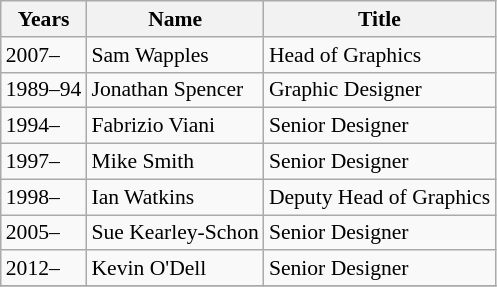<table class="wikitable" style="font-size:90%;">
<tr>
<th>Years</th>
<th>Name</th>
<th>Title</th>
</tr>
<tr>
<td>2007–</td>
<td>Sam Wapples</td>
<td>Head of Graphics</td>
</tr>
<tr>
<td>1989–94</td>
<td>Jonathan Spencer</td>
<td>Graphic Designer</td>
</tr>
<tr>
<td>1994–</td>
<td>Fabrizio Viani</td>
<td>Senior Designer</td>
</tr>
<tr>
<td>1997–</td>
<td>Mike Smith</td>
<td>Senior Designer</td>
</tr>
<tr>
<td>1998–</td>
<td>Ian Watkins</td>
<td>Deputy Head of Graphics</td>
</tr>
<tr>
<td>2005–</td>
<td>Sue Kearley-Schon</td>
<td>Senior Designer</td>
</tr>
<tr>
<td>2012–</td>
<td>Kevin O'Dell</td>
<td>Senior Designer</td>
</tr>
<tr>
</tr>
</table>
